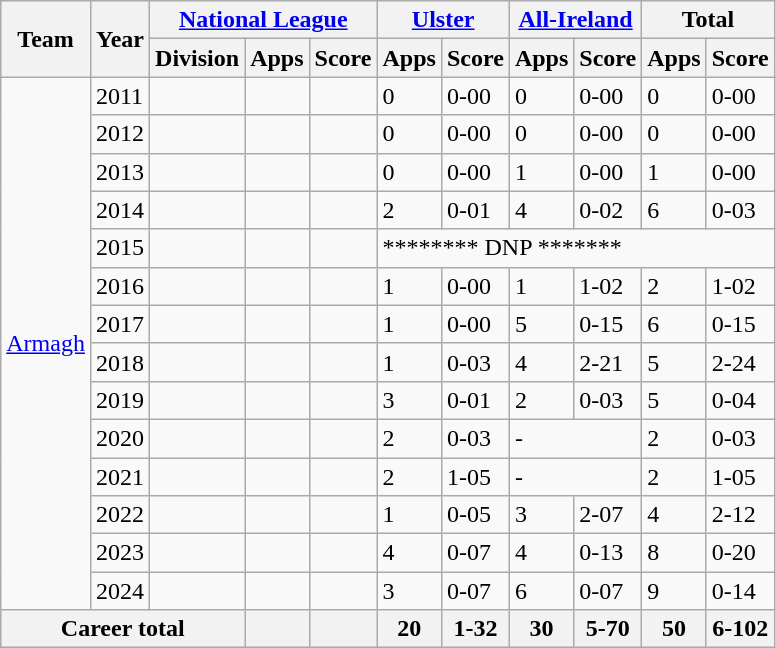<table class="wikitable">
<tr>
<th rowspan="2">Team</th>
<th rowspan="2">Year</th>
<th colspan="3"><a href='#'>National League</a></th>
<th colspan="2"><a href='#'>Ulster</a></th>
<th colspan="2"><a href='#'>All-Ireland</a></th>
<th colspan="2">Total</th>
</tr>
<tr>
<th>Division</th>
<th>Apps</th>
<th>Score</th>
<th>Apps</th>
<th>Score</th>
<th>Apps</th>
<th>Score</th>
<th>Apps</th>
<th>Score</th>
</tr>
<tr>
<td rowspan="14"><a href='#'>Armagh</a></td>
<td>2011</td>
<td></td>
<td></td>
<td></td>
<td>0</td>
<td>0-00</td>
<td>0</td>
<td>0-00</td>
<td>0</td>
<td>0-00</td>
</tr>
<tr>
<td>2012</td>
<td></td>
<td></td>
<td></td>
<td>0</td>
<td>0-00</td>
<td>0</td>
<td>0-00</td>
<td>0</td>
<td>0-00</td>
</tr>
<tr>
<td>2013</td>
<td></td>
<td></td>
<td></td>
<td>0</td>
<td>0-00</td>
<td>1</td>
<td>0-00</td>
<td>1</td>
<td>0-00</td>
</tr>
<tr>
<td>2014</td>
<td></td>
<td></td>
<td></td>
<td>2</td>
<td>0-01</td>
<td>4</td>
<td>0-02</td>
<td>6</td>
<td>0-03</td>
</tr>
<tr>
<td>2015</td>
<td></td>
<td></td>
<td></td>
<td colspan="6">******** DNP *******</td>
</tr>
<tr>
<td>2016</td>
<td></td>
<td></td>
<td></td>
<td>1</td>
<td>0-00</td>
<td>1</td>
<td>1-02</td>
<td>2</td>
<td>1-02</td>
</tr>
<tr>
<td>2017</td>
<td></td>
<td></td>
<td></td>
<td>1</td>
<td>0-00</td>
<td>5</td>
<td>0-15</td>
<td>6</td>
<td>0-15</td>
</tr>
<tr>
<td>2018</td>
<td></td>
<td></td>
<td></td>
<td>1</td>
<td>0-03</td>
<td>4</td>
<td>2-21</td>
<td>5</td>
<td>2-24</td>
</tr>
<tr>
<td>2019</td>
<td></td>
<td></td>
<td></td>
<td>3</td>
<td>0-01</td>
<td>2</td>
<td>0-03</td>
<td>5</td>
<td>0-04</td>
</tr>
<tr>
<td>2020</td>
<td></td>
<td></td>
<td></td>
<td>2</td>
<td>0-03</td>
<td colspan="2">-</td>
<td>2</td>
<td>0-03</td>
</tr>
<tr>
<td>2021</td>
<td></td>
<td></td>
<td></td>
<td>2</td>
<td>1-05</td>
<td colspan="2">-</td>
<td>2</td>
<td>1-05</td>
</tr>
<tr>
<td>2022</td>
<td></td>
<td></td>
<td></td>
<td>1</td>
<td>0-05</td>
<td>3</td>
<td>2-07</td>
<td>4</td>
<td>2-12</td>
</tr>
<tr>
<td>2023</td>
<td></td>
<td></td>
<td></td>
<td>4</td>
<td>0-07</td>
<td>4</td>
<td>0-13</td>
<td>8</td>
<td>0-20</td>
</tr>
<tr>
<td>2024</td>
<td></td>
<td></td>
<td></td>
<td>3</td>
<td>0-07</td>
<td>6</td>
<td>0-07</td>
<td>9</td>
<td>0-14</td>
</tr>
<tr>
<th colspan="3">Career total</th>
<th></th>
<th></th>
<th>20</th>
<th>1-32</th>
<th>30</th>
<th>5-70</th>
<th>50</th>
<th>6-102</th>
</tr>
</table>
